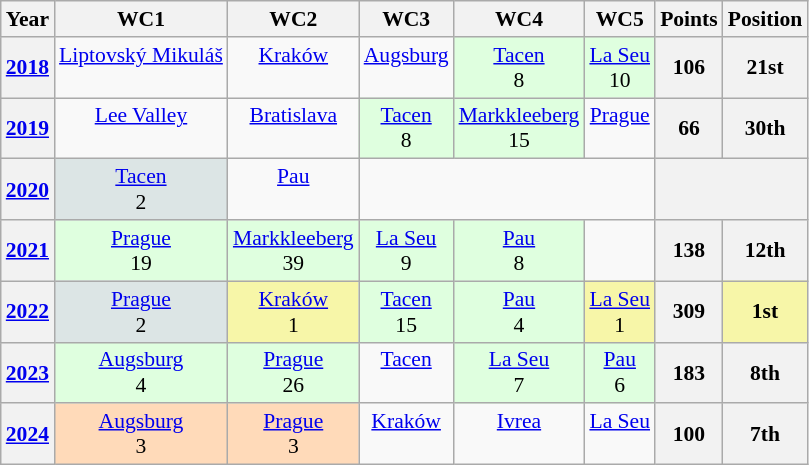<table class="wikitable" style="font-size: 90%; text-align: center">
<tr>
<th>Year</th>
<th>WC1</th>
<th>WC2</th>
<th>WC3</th>
<th>WC4</th>
<th>WC5</th>
<th>Points</th>
<th>Position</th>
</tr>
<tr>
<th><a href='#'>2018</a></th>
<td><a href='#'>Liptovský Mikuláš</a> <br> </td>
<td><a href='#'>Kraków</a> <br> </td>
<td><a href='#'>Augsburg</a> <br> </td>
<td style="background:#DFFFDF;"><a href='#'>Tacen</a> <br>8</td>
<td style="background:#DFFFDF;"><a href='#'>La Seu</a> <br>10</td>
<th>106</th>
<th>21st</th>
</tr>
<tr>
<th><a href='#'>2019</a></th>
<td><a href='#'>Lee Valley</a> <br> </td>
<td><a href='#'>Bratislava</a> <br> </td>
<td style="background:#DFFFDF;"><a href='#'>Tacen</a> <br>8</td>
<td style="background:#DFFFDF;"><a href='#'>Markkleeberg</a><br>15</td>
<td><a href='#'>Prague</a> <br> </td>
<th>66</th>
<th>30th</th>
</tr>
<tr>
<th><a href='#'>2020</a></th>
<td style="background:#DCE5E5;"><a href='#'>Tacen</a> <br>2</td>
<td><a href='#'>Pau</a> <br> </td>
<td colspan=3></td>
<th colspan=2></th>
</tr>
<tr>
<th><a href='#'>2021</a></th>
<td style="background:#DFFFDF;"><a href='#'>Prague</a> <br>19</td>
<td style="background:#DFFFDF;"><a href='#'>Markkleeberg</a><br>39</td>
<td style="background:#DFFFDF;"><a href='#'>La Seu</a> <br>9</td>
<td style="background:#DFFFDF;"><a href='#'>Pau</a> <br>8</td>
<td></td>
<th>138</th>
<th>12th</th>
</tr>
<tr>
<th><a href='#'>2022</a></th>
<td style="background:#DCE5E5;"><a href='#'>Prague</a> <br>2</td>
<td style="background:#F7F6A8;"><a href='#'>Kraków</a> <br>1</td>
<td style="background:#DFFFDF;"><a href='#'>Tacen</a> <br>15</td>
<td style="background:#DFFFDF;"><a href='#'>Pau</a> <br>4</td>
<td style="background:#F7F6A8;"><a href='#'>La Seu</a> <br>1</td>
<th>309</th>
<th style="background:#F7F6A8;">1st</th>
</tr>
<tr>
<th><a href='#'>2023</a></th>
<td style="background:#DFFFDF;"><a href='#'>Augsburg</a> <br>4</td>
<td style="background:#DFFFDF;"><a href='#'>Prague</a> <br>26</td>
<td><a href='#'>Tacen</a> <br> </td>
<td style="background:#DFFFDF;"><a href='#'>La Seu</a> <br>7</td>
<td style="background:#DFFFDF;"><a href='#'>Pau</a> <br>6</td>
<th>183</th>
<th>8th</th>
</tr>
<tr>
<th><a href='#'>2024</a></th>
<td style="background:#FFDAB9;"><a href='#'>Augsburg</a> <br>3</td>
<td style="background:#FFDAB9;"><a href='#'>Prague</a> <br>3</td>
<td><a href='#'>Kraków</a> <br> </td>
<td><a href='#'>Ivrea</a><br> </td>
<td><a href='#'>La Seu</a> <br> </td>
<th>100</th>
<th>7th</th>
</tr>
</table>
